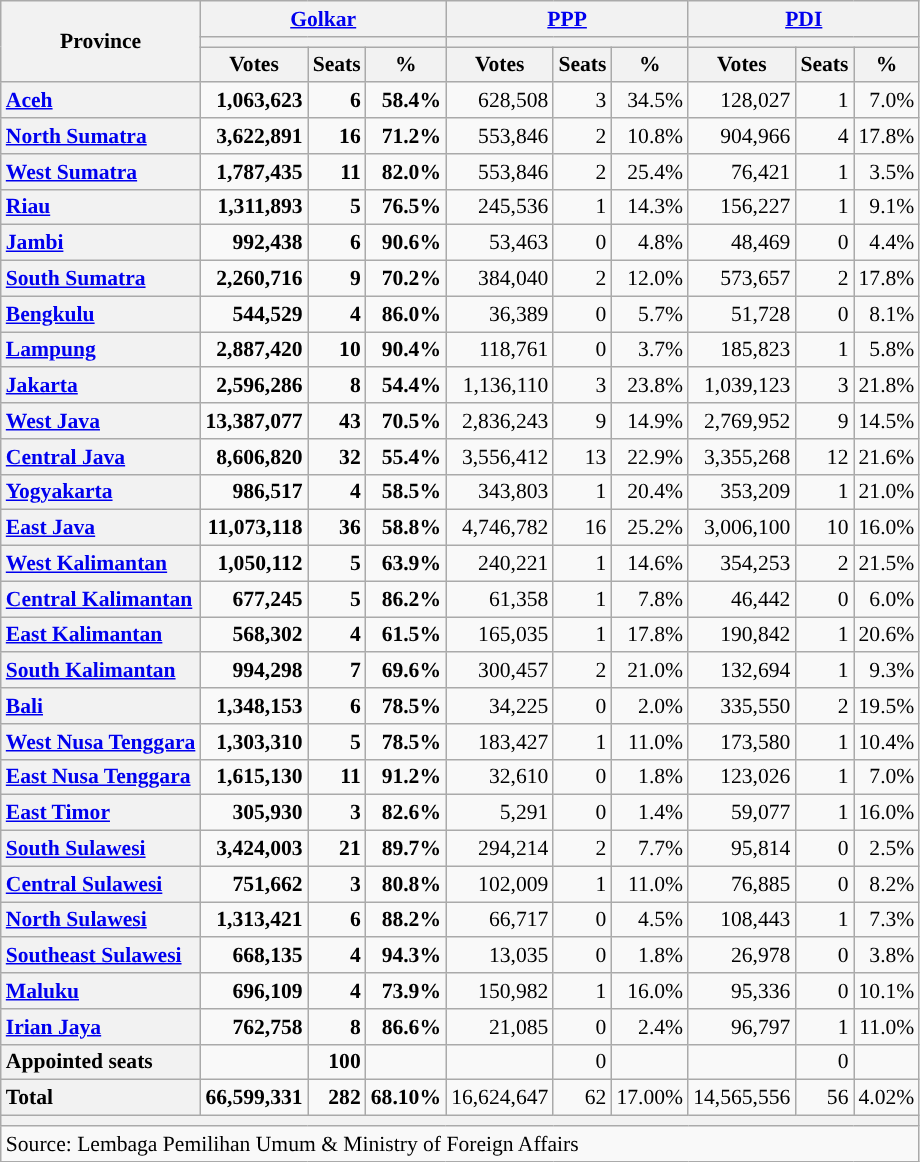<table class="wikitable" style="text-align:right; font-size: 0.9em;">
<tr>
<th rowspan="3">Province</th>
<th colspan="3"><a href='#'>Golkar</a></th>
<th colspan="3"><a href='#'>PPP</a></th>
<th colspan="3"><a href='#'>PDI</a></th>
</tr>
<tr>
<th colspan="3" style="background:"></th>
<th colspan="3" style="background:"></th>
<th colspan="3" style="background:"></th>
</tr>
<tr>
<th>Votes</th>
<th>Seats</th>
<th>%</th>
<th>Votes</th>
<th>Seats</th>
<th>%</th>
<th>Votes</th>
<th>Seats</th>
<th>%</th>
</tr>
<tr>
<th style="text-align: left;"><a href='#'>Aceh</a></th>
<td><strong>1,063,623</strong></td>
<td><strong>6</strong></td>
<td><strong>58.4%</strong></td>
<td>628,508</td>
<td>3</td>
<td>34.5%</td>
<td>128,027</td>
<td>1</td>
<td>7.0%</td>
</tr>
<tr>
<th style="text-align: left;"><a href='#'>North Sumatra</a></th>
<td><strong>3,622,891</strong></td>
<td><strong>16</strong></td>
<td><strong>71.2%</strong></td>
<td>553,846</td>
<td>2</td>
<td>10.8%</td>
<td>904,966</td>
<td>4</td>
<td>17.8%</td>
</tr>
<tr>
<th style="text-align: left;"><a href='#'>West Sumatra</a></th>
<td><strong>1,787,435</strong></td>
<td><strong>11</strong></td>
<td><strong>82.0%</strong></td>
<td>553,846</td>
<td>2</td>
<td>25.4%</td>
<td>76,421</td>
<td>1</td>
<td>3.5%</td>
</tr>
<tr>
<th style="text-align: left;"><a href='#'>Riau</a></th>
<td><strong>1,311,893</strong></td>
<td><strong>5</strong></td>
<td><strong>76.5%</strong></td>
<td>245,536</td>
<td>1</td>
<td>14.3%</td>
<td>156,227</td>
<td>1</td>
<td>9.1%</td>
</tr>
<tr>
<th style="text-align: left;"><a href='#'>Jambi</a></th>
<td><strong>992,438</strong></td>
<td><strong>6</strong></td>
<td><strong>90.6%</strong></td>
<td>53,463</td>
<td>0</td>
<td>4.8%</td>
<td>48,469</td>
<td>0</td>
<td>4.4%</td>
</tr>
<tr>
<th style="text-align: left;"><a href='#'>South Sumatra</a></th>
<td><strong>2,260,716</strong></td>
<td><strong>9</strong></td>
<td><strong>70.2%</strong></td>
<td>384,040</td>
<td>2</td>
<td>12.0%</td>
<td>573,657</td>
<td>2</td>
<td>17.8%</td>
</tr>
<tr>
<th style="text-align: left;"><a href='#'>Bengkulu</a></th>
<td><strong>544,529</strong></td>
<td><strong>4</strong></td>
<td><strong>86.0%</strong></td>
<td>36,389</td>
<td>0</td>
<td>5.7%</td>
<td>51,728</td>
<td>0</td>
<td>8.1%</td>
</tr>
<tr>
<th style="text-align: left;"><a href='#'>Lampung</a></th>
<td><strong>2,887,420</strong></td>
<td><strong>10</strong></td>
<td><strong>90.4%</strong></td>
<td>118,761</td>
<td>0</td>
<td>3.7%</td>
<td>185,823</td>
<td>1</td>
<td>5.8%</td>
</tr>
<tr>
<th style="text-align: left;"><a href='#'>Jakarta</a></th>
<td><strong>2,596,286</strong></td>
<td><strong>8</strong></td>
<td><strong>54.4%</strong></td>
<td>1,136,110</td>
<td>3</td>
<td>23.8%</td>
<td>1,039,123</td>
<td>3</td>
<td>21.8%</td>
</tr>
<tr>
<th style="text-align: left;"><a href='#'>West Java</a></th>
<td><strong>13,387,077</strong></td>
<td><strong>43</strong></td>
<td><strong>70.5%</strong></td>
<td>2,836,243</td>
<td>9</td>
<td>14.9%</td>
<td>2,769,952</td>
<td>9</td>
<td>14.5%</td>
</tr>
<tr>
<th style="text-align: left;"><a href='#'>Central Java</a></th>
<td><strong>8,606,820</strong></td>
<td><strong>32</strong></td>
<td><strong>55.4%</strong></td>
<td>3,556,412</td>
<td>13</td>
<td>22.9%</td>
<td>3,355,268</td>
<td>12</td>
<td>21.6%</td>
</tr>
<tr>
<th style="text-align: left;"><a href='#'>Yogyakarta</a></th>
<td><strong>986,517</strong></td>
<td><strong>4</strong></td>
<td><strong>58.5%</strong></td>
<td>343,803</td>
<td>1</td>
<td>20.4%</td>
<td>353,209</td>
<td>1</td>
<td>21.0%</td>
</tr>
<tr>
<th style="text-align: left;"><a href='#'>East Java</a></th>
<td><strong>11,073,118</strong></td>
<td><strong>36</strong></td>
<td><strong>58.8%</strong></td>
<td>4,746,782</td>
<td>16</td>
<td>25.2%</td>
<td>3,006,100</td>
<td>10</td>
<td>16.0%</td>
</tr>
<tr>
<th style="text-align: left;"><a href='#'>West Kalimantan</a></th>
<td><strong>1,050,112</strong></td>
<td><strong>5</strong></td>
<td><strong>63.9%</strong></td>
<td>240,221</td>
<td>1</td>
<td>14.6%</td>
<td>354,253</td>
<td>2</td>
<td>21.5%</td>
</tr>
<tr>
<th style="text-align: left;"><a href='#'>Central Kalimantan</a></th>
<td><strong>677,245</strong></td>
<td><strong>5</strong></td>
<td><strong>86.2%</strong></td>
<td>61,358</td>
<td>1</td>
<td>7.8%</td>
<td>46,442</td>
<td>0</td>
<td>6.0%</td>
</tr>
<tr>
<th style="text-align: left;"><a href='#'>East Kalimantan</a></th>
<td><strong>568,302</strong></td>
<td><strong>4</strong></td>
<td><strong>61.5%</strong></td>
<td>165,035</td>
<td>1</td>
<td>17.8%</td>
<td>190,842</td>
<td>1</td>
<td>20.6%</td>
</tr>
<tr>
<th style="text-align: left;"><a href='#'>South Kalimantan</a></th>
<td><strong>994,298</strong></td>
<td><strong>7</strong></td>
<td><strong>69.6%</strong></td>
<td>300,457</td>
<td>2</td>
<td>21.0%</td>
<td>132,694</td>
<td>1</td>
<td>9.3%</td>
</tr>
<tr>
<th style="text-align: left;"><a href='#'>Bali</a></th>
<td><strong>1,348,153</strong></td>
<td><strong>6</strong></td>
<td><strong>78.5%</strong></td>
<td>34,225</td>
<td>0</td>
<td>2.0%</td>
<td>335,550</td>
<td>2</td>
<td>19.5%</td>
</tr>
<tr>
<th style="text-align: left;"><a href='#'>West Nusa Tenggara</a></th>
<td><strong>1,303,310</strong></td>
<td><strong>5</strong></td>
<td><strong>78.5%</strong></td>
<td>183,427</td>
<td>1</td>
<td>11.0%</td>
<td>173,580</td>
<td>1</td>
<td>10.4%</td>
</tr>
<tr>
<th style="text-align: left;"><a href='#'>East Nusa Tenggara</a></th>
<td><strong>1,615,130</strong></td>
<td><strong>11</strong></td>
<td><strong>91.2%</strong></td>
<td>32,610</td>
<td>0</td>
<td>1.8%</td>
<td>123,026</td>
<td>1</td>
<td>7.0%</td>
</tr>
<tr>
<th style="text-align: left;"><a href='#'>East Timor</a></th>
<td><strong>305,930</strong></td>
<td><strong>3</strong></td>
<td><strong>82.6%</strong></td>
<td>5,291</td>
<td>0</td>
<td>1.4%</td>
<td>59,077</td>
<td>1</td>
<td>16.0%</td>
</tr>
<tr>
<th style="text-align: left;"><a href='#'>South Sulawesi</a></th>
<td><strong>3,424,003</strong></td>
<td><strong>21</strong></td>
<td><strong>89.7%</strong></td>
<td>294,214</td>
<td>2</td>
<td>7.7%</td>
<td>95,814</td>
<td>0</td>
<td>2.5%</td>
</tr>
<tr>
<th style="text-align: left;"><a href='#'>Central Sulawesi</a></th>
<td><strong>751,662</strong></td>
<td><strong>3</strong></td>
<td><strong>80.8%</strong></td>
<td>102,009</td>
<td>1</td>
<td>11.0%</td>
<td>76,885</td>
<td>0</td>
<td>8.2%</td>
</tr>
<tr>
<th style="text-align: left;"><a href='#'>North Sulawesi</a></th>
<td><strong>1,313,421</strong></td>
<td><strong>6</strong></td>
<td><strong>88.2%</strong></td>
<td>66,717</td>
<td>0</td>
<td>4.5%</td>
<td>108,443</td>
<td>1</td>
<td>7.3%</td>
</tr>
<tr>
<th style="text-align: left;"><a href='#'>Southeast Sulawesi</a></th>
<td><strong>668,135</strong></td>
<td><strong>4</strong></td>
<td><strong>94.3%</strong></td>
<td>13,035</td>
<td>0</td>
<td>1.8%</td>
<td>26,978</td>
<td>0</td>
<td>3.8%</td>
</tr>
<tr>
<th style="text-align: left;"><a href='#'>Maluku</a></th>
<td><strong>696,109</strong></td>
<td><strong>4</strong></td>
<td><strong>73.9%</strong></td>
<td>150,982</td>
<td>1</td>
<td>16.0%</td>
<td>95,336</td>
<td>0</td>
<td>10.1%</td>
</tr>
<tr>
<th style="text-align: left;"><a href='#'>Irian Jaya</a></th>
<td><strong>762,758</strong></td>
<td><strong>8</strong></td>
<td><strong>86.6%</strong></td>
<td>21,085</td>
<td>0</td>
<td>2.4%</td>
<td>96,797</td>
<td>1</td>
<td>11.0%</td>
</tr>
<tr class="sortbottom">
<th style="text-align: left;">Appointed seats</th>
<td></td>
<td><strong>100</strong></td>
<td></td>
<td></td>
<td>0</td>
<td></td>
<td></td>
<td>0</td>
<td></td>
</tr>
<tr class="sortbottom">
<th style="text-align: left;">Total</th>
<td><strong>66,599,331</strong></td>
<td><strong>282</strong></td>
<td><strong>68.10%</strong></td>
<td>16,624,647</td>
<td>62</td>
<td>17.00%</td>
<td>14,565,556</td>
<td>56</td>
<td>4.02%</td>
</tr>
<tr>
<th colspan="14"></th>
</tr>
<tr>
<td colspan=14 align=left>Source: Lembaga Pemilihan Umum & Ministry of Foreign Affairs</td>
</tr>
</table>
